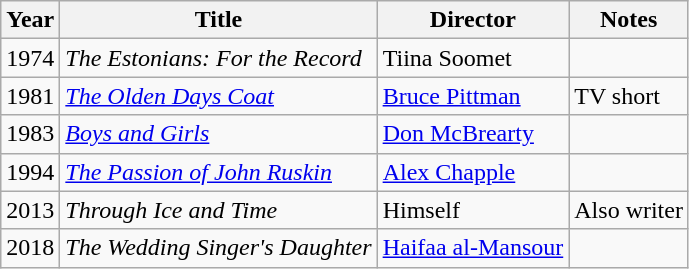<table class="wikitable">
<tr>
<th>Year</th>
<th>Title</th>
<th>Director</th>
<th>Notes</th>
</tr>
<tr>
<td>1974</td>
<td><em>The Estonians: For the Record</em></td>
<td>Tiina Soomet</td>
<td></td>
</tr>
<tr>
<td>1981</td>
<td><em><a href='#'>The Olden Days Coat</a></em></td>
<td><a href='#'>Bruce Pittman</a></td>
<td>TV short</td>
</tr>
<tr>
<td>1983</td>
<td><em><a href='#'>Boys and Girls</a></em></td>
<td><a href='#'>Don McBrearty</a></td>
<td></td>
</tr>
<tr>
<td>1994</td>
<td><em><a href='#'>The Passion of John Ruskin</a></em></td>
<td><a href='#'>Alex Chapple</a></td>
<td></td>
</tr>
<tr>
<td>2013</td>
<td><em>Through Ice and Time</em></td>
<td>Himself</td>
<td>Also writer</td>
</tr>
<tr>
<td>2018</td>
<td><em>The Wedding Singer's Daughter</em></td>
<td><a href='#'>Haifaa al-Mansour</a></td>
<td></td>
</tr>
</table>
